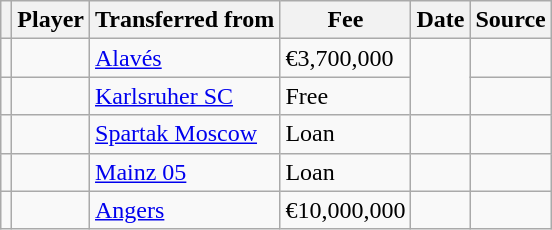<table class="wikitable plainrowheaders sortable">
<tr>
<th></th>
<th scope=col><strong>Player</strong></th>
<th><strong>Transferred from</strong></th>
<th scope=col; style="width: 65px;"><strong>Fee</strong></th>
<th scope=col><strong>Date</strong></th>
<th scope=col><strong>Source</strong></th>
</tr>
<tr>
<td align=center></td>
<td></td>
<td> <a href='#'>Alavés</a></td>
<td>€3,700,000</td>
<td rowspan=2></td>
<td></td>
</tr>
<tr>
<td align=center></td>
<td></td>
<td> <a href='#'>Karlsruher SC</a></td>
<td>Free</td>
<td></td>
</tr>
<tr>
<td align=center></td>
<td></td>
<td> <a href='#'>Spartak Moscow</a></td>
<td>Loan</td>
<td></td>
<td></td>
</tr>
<tr>
<td align=center></td>
<td></td>
<td> <a href='#'>Mainz 05</a></td>
<td>Loan</td>
<td></td>
<td></td>
</tr>
<tr>
<td align=center></td>
<td></td>
<td> <a href='#'>Angers</a></td>
<td>€10,000,000</td>
<td></td>
<td></td>
</tr>
</table>
